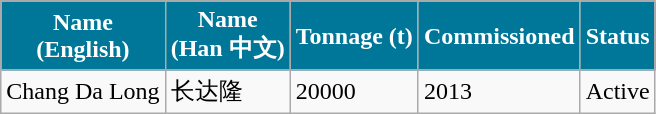<table class="wikitable">
<tr>
<th style="background:#079;color:#fff;">Name<br>(English)</th>
<th style="background:#079;color:#fff;">Name<br>(Han 中文)</th>
<th style="background:#079;color:#fff;">Tonnage (t)</th>
<th style="background:#079;color:#fff;">Commissioned</th>
<th style="background:#079;color:#fff;">Status</th>
</tr>
<tr>
<td>Chang Da Long</td>
<td>长达隆</td>
<td>20000</td>
<td>2013</td>
<td>Active</td>
</tr>
</table>
